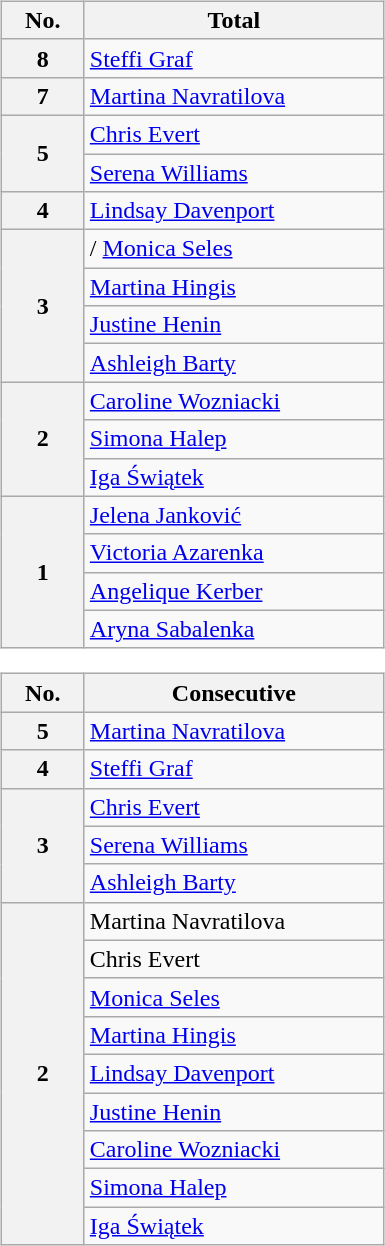<table style="vertical-align:top">
<tr>
<td><br><table class="wikitable nowrap">
<tr>
<th scope="col" style="width:3em">No.</th>
<th scope="col" style="width:12em">Total</th>
</tr>
<tr>
<th scope="row">8</th>
<td> <a href='#'>Steffi Graf</a></td>
</tr>
<tr>
<th scope="row">7</th>
<td> <a href='#'>Martina Navratilova</a></td>
</tr>
<tr>
<th scope="row" rowspan="2">5</th>
<td> <a href='#'>Chris Evert</a></td>
</tr>
<tr>
<td> <a href='#'>Serena Williams</a></td>
</tr>
<tr>
<th scope="row">4</th>
<td> <a href='#'>Lindsay Davenport</a></td>
</tr>
<tr>
<th scope="row" rowspan="4">3</th>
<td>/ <a href='#'>Monica Seles</a></td>
</tr>
<tr>
<td> <a href='#'>Martina Hingis</a></td>
</tr>
<tr>
<td> <a href='#'>Justine Henin</a></td>
</tr>
<tr>
<td> <a href='#'>Ashleigh Barty</a></td>
</tr>
<tr>
<th scope="row" rowspan="3">2</th>
<td> <a href='#'>Caroline Wozniacki</a></td>
</tr>
<tr>
<td> <a href='#'>Simona Halep</a></td>
</tr>
<tr>
<td> <a href='#'>Iga Świątek</a></td>
</tr>
<tr>
<th scope="row" rowspan="4">1</th>
<td> <a href='#'>Jelena Janković</a></td>
</tr>
<tr>
<td> <a href='#'>Victoria Azarenka</a></td>
</tr>
<tr>
<td> <a href='#'>Angelique Kerber</a></td>
</tr>
<tr>
<td> <a href='#'>Aryna Sabalenka</a></td>
</tr>
</table>
<table class="wikitable nowrap">
<tr>
<th scope="col" style="width:3em">No.</th>
<th scope="col" style="width:12em">Consecutive</th>
</tr>
<tr>
<th scope="row">5</th>
<td> <a href='#'>Martina Navratilova</a></td>
</tr>
<tr>
<th scope="row">4</th>
<td> <a href='#'>Steffi Graf</a> </td>
</tr>
<tr>
<th scope="row" rowspan="3">3</th>
<td> <a href='#'>Chris Evert</a></td>
</tr>
<tr>
<td> <a href='#'>Serena Williams</a></td>
</tr>
<tr>
<td> <a href='#'>Ashleigh Barty</a></td>
</tr>
<tr>
<th scope="row" rowspan="9">2</th>
<td> Martina Navratilova</td>
</tr>
<tr>
<td> Chris Evert</td>
</tr>
<tr>
<td> <a href='#'>Monica Seles</a></td>
</tr>
<tr>
<td> <a href='#'>Martina Hingis</a></td>
</tr>
<tr>
<td> <a href='#'>Lindsay Davenport</a></td>
</tr>
<tr>
<td> <a href='#'>Justine Henin</a></td>
</tr>
<tr>
<td> <a href='#'>Caroline Wozniacki</a></td>
</tr>
<tr>
<td> <a href='#'>Simona Halep</a></td>
</tr>
<tr>
<td> <a href='#'>Iga Świątek</a></td>
</tr>
</table>
</td>
</tr>
</table>
